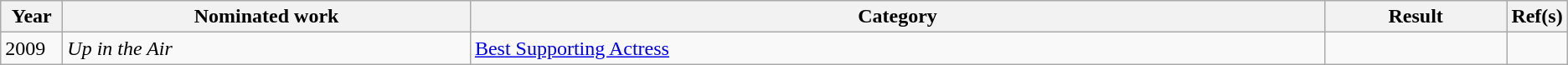<table class="wikitable">
<tr>
<th width=4%>Year</th>
<th width=27%>Nominated work</th>
<th width=57%>Category</th>
<th width=12%>Result</th>
<th width=4%>Ref(s)</th>
</tr>
<tr>
<td>2009</td>
<td><em>Up in the Air</em></td>
<td><a href='#'>Best Supporting Actress</a></td>
<td></td>
<td></td>
</tr>
</table>
